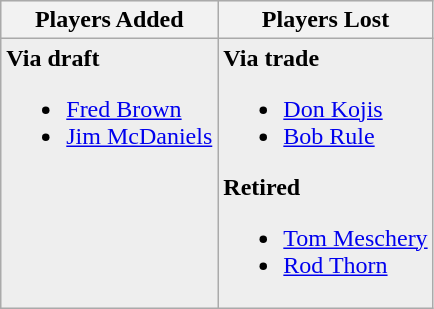<table class="wikitable" border=1 style="border-collapse:collapse; background-color:#eeeeee" bordercolor="#DFDFDF" cellpadding="5">
<tr>
<th scope="col" valign="top">Players Added</th>
<th scope="col" valign="top">Players Lost</th>
</tr>
<tr>
<td valign="top"><strong>Via draft</strong><br><ul><li><a href='#'>Fred Brown</a></li><li><a href='#'>Jim McDaniels</a></li></ul></td>
<td valign="top"><strong>Via trade</strong><br><ul><li><a href='#'>Don Kojis</a></li><li><a href='#'>Bob Rule</a></li></ul><strong>Retired</strong><ul><li><a href='#'>Tom Meschery</a></li><li><a href='#'>Rod Thorn</a></li></ul></td>
</tr>
</table>
